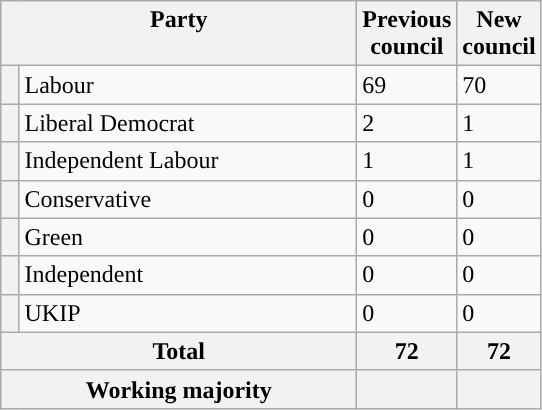<table class="wikitable">
<tr>
<th valign=top colspan="2" style="width: 230px">Party</th>
<th valign=top style="width: 30px">Previous council</th>
<th valign=top style="width: 30px">New council</th>
</tr>
<tr>
<th style="background-color: "></th>
<td>Labour</td>
<td>69</td>
<td>70</td>
</tr>
<tr>
<th style="background-color: "></th>
<td>Liberal Democrat</td>
<td>2</td>
<td>1</td>
</tr>
<tr>
<th style="background-color: "></th>
<td>Independent Labour</td>
<td>1</td>
<td>1</td>
</tr>
<tr>
<th style="background-color: "></th>
<td>Conservative</td>
<td>0</td>
<td>0</td>
</tr>
<tr>
<th style="background-color: "></th>
<td>Green</td>
<td>0</td>
<td>0</td>
</tr>
<tr>
<th style="background-color: "></th>
<td>Independent</td>
<td>0</td>
<td>0</td>
</tr>
<tr>
<th style="background-color: "></th>
<td>UKIP</td>
<td>0</td>
<td>0</td>
</tr>
<tr>
<th colspan=2>Total</th>
<th style="text-align: center">72</th>
<th colspan=3>72</th>
</tr>
<tr>
<th colspan=2>Working majority</th>
<th></th>
<th></th>
</tr>
</table>
